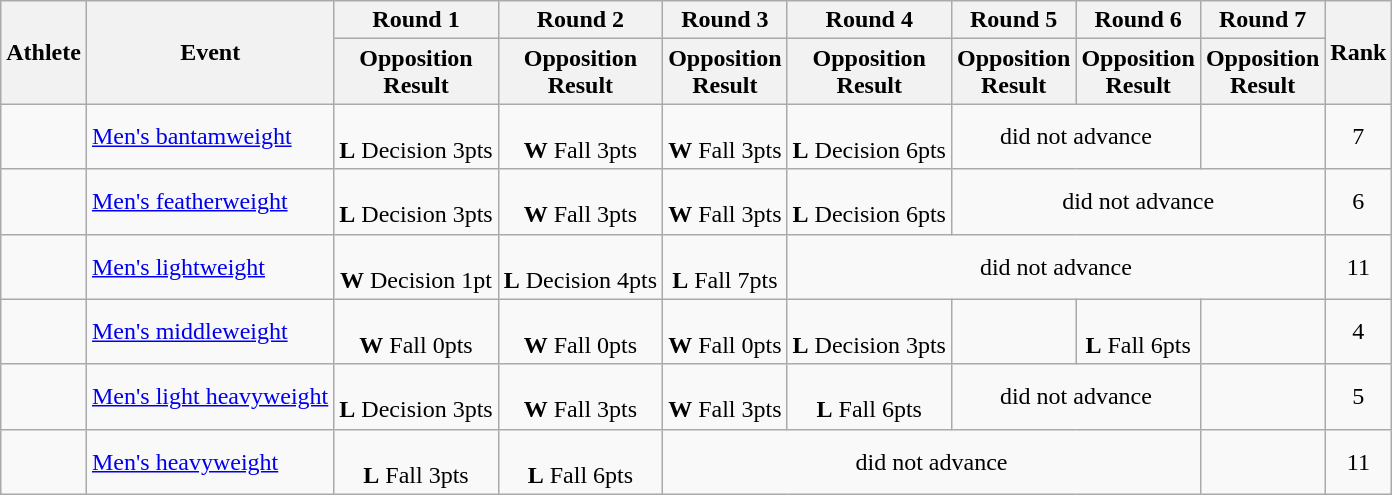<table class="wikitable sortable" style=text-align:center>
<tr>
<th rowspan=2>Athlete</th>
<th rowspan=2>Event</th>
<th>Round 1</th>
<th>Round 2</th>
<th>Round 3</th>
<th>Round 4</th>
<th>Round 5</th>
<th>Round 6</th>
<th>Round 7</th>
<th rowspan=2>Rank</th>
</tr>
<tr>
<th>Opposition<br>Result</th>
<th>Opposition<br>Result</th>
<th>Opposition<br>Result</th>
<th>Opposition<br>Result</th>
<th>Opposition<br>Result</th>
<th>Opposition<br>Result</th>
<th>Opposition<br>Result</th>
</tr>
<tr>
<td align=left></td>
<td align=left><a href='#'>Men's bantamweight</a></td>
<td><br><strong>L</strong> Decision 3pts</td>
<td><br><strong>W</strong> Fall 3pts</td>
<td><br><strong>W</strong> Fall 3pts</td>
<td><br><strong>L</strong> Decision 6pts</td>
<td colspan=2>did not advance</td>
<td></td>
<td>7</td>
</tr>
<tr>
<td align=left></td>
<td align=left><a href='#'>Men's featherweight</a></td>
<td><br><strong>L</strong> Decision 3pts</td>
<td><br><strong>W</strong> Fall 3pts</td>
<td><br><strong>W</strong> Fall 3pts</td>
<td><br><strong>L</strong> Decision 6pts</td>
<td colspan=3>did not advance</td>
<td>6</td>
</tr>
<tr>
<td align=left></td>
<td align=left><a href='#'>Men's lightweight</a></td>
<td><br><strong>W</strong> Decision 1pt</td>
<td><br><strong>L</strong> Decision 4pts</td>
<td><br><strong>L</strong> Fall 7pts</td>
<td colspan=4>did not advance</td>
<td>11</td>
</tr>
<tr>
<td align=left></td>
<td align=left><a href='#'>Men's middleweight</a></td>
<td><br><strong>W</strong> Fall 0pts</td>
<td><br><strong>W</strong> Fall 0pts</td>
<td><br><strong>W</strong> Fall 0pts</td>
<td><br><strong>L</strong> Decision 3pts</td>
<td></td>
<td><br><strong>L</strong> Fall 6pts</td>
<td></td>
<td>4</td>
</tr>
<tr>
<td align=left></td>
<td align=left><a href='#'>Men's light heavyweight</a></td>
<td><br><strong>L</strong> Decision 3pts</td>
<td><br><strong>W</strong> Fall 3pts</td>
<td><br><strong>W</strong> Fall 3pts</td>
<td><br><strong>L</strong> Fall 6pts</td>
<td colspan=2>did not advance</td>
<td></td>
<td>5</td>
</tr>
<tr>
<td align=left></td>
<td align=left><a href='#'>Men's heavyweight</a></td>
<td><br><strong>L</strong> Fall 3pts</td>
<td><br><strong>L</strong> Fall 6pts</td>
<td colspan=4>did not advance</td>
<td></td>
<td>11</td>
</tr>
</table>
